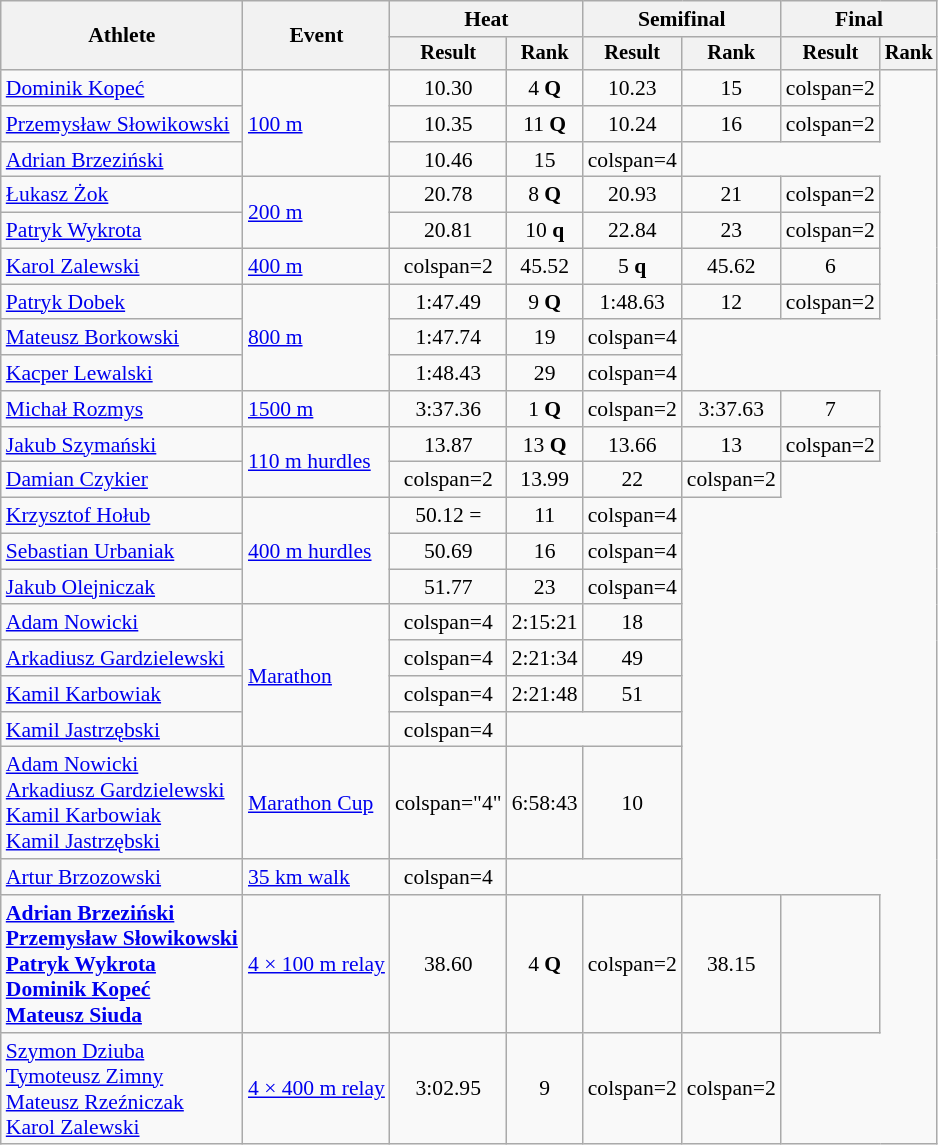<table class="wikitable" style="font-size:90%">
<tr>
<th rowspan="2">Athlete</th>
<th rowspan="2">Event</th>
<th colspan="2">Heat</th>
<th colspan="2">Semifinal</th>
<th colspan="2">Final</th>
</tr>
<tr style="font-size:95%">
<th>Result</th>
<th>Rank</th>
<th>Result</th>
<th>Rank</th>
<th>Result</th>
<th>Rank</th>
</tr>
<tr align=center>
<td align=left><a href='#'>Dominik Kopeć</a></td>
<td align=left rowspan=3><a href='#'>100 m</a></td>
<td>10.30</td>
<td>4 <strong>Q</strong></td>
<td>10.23</td>
<td>15</td>
<td>colspan=2 </td>
</tr>
<tr align=center>
<td align=left><a href='#'>Przemysław Słowikowski</a></td>
<td>10.35</td>
<td>11 <strong>Q</strong></td>
<td>10.24 </td>
<td>16</td>
<td>colspan=2 </td>
</tr>
<tr align=center>
<td align=left><a href='#'>Adrian Brzeziński</a></td>
<td>10.46</td>
<td>15</td>
<td>colspan=4 </td>
</tr>
<tr align=center>
<td align=left><a href='#'>Łukasz Żok</a></td>
<td align=left rowspan=2><a href='#'>200 m</a></td>
<td>20.78</td>
<td>8 <strong>Q</strong></td>
<td>20.93</td>
<td>21</td>
<td>colspan=2 </td>
</tr>
<tr align=center>
<td align=left><a href='#'>Patryk Wykrota</a></td>
<td>20.81</td>
<td>10 <strong>q</strong></td>
<td>22.84</td>
<td>23</td>
<td>colspan=2 </td>
</tr>
<tr align=center>
<td align=left><a href='#'>Karol Zalewski</a></td>
<td align=left><a href='#'>400 m</a></td>
<td>colspan=2 </td>
<td>45.52</td>
<td>5 <strong>q</strong></td>
<td>45.62</td>
<td>6</td>
</tr>
<tr align=center>
<td align=left><a href='#'>Patryk Dobek</a></td>
<td align=left rowspan=3><a href='#'>800 m</a></td>
<td>1:47.49</td>
<td>9 <strong>Q</strong></td>
<td>1:48.63</td>
<td>12</td>
<td>colspan=2 </td>
</tr>
<tr align=center>
<td align=left><a href='#'>Mateusz Borkowski</a></td>
<td>1:47.74</td>
<td>19</td>
<td>colspan=4 </td>
</tr>
<tr align=center>
<td align=left><a href='#'>Kacper Lewalski</a></td>
<td>1:48.43</td>
<td>29</td>
<td>colspan=4 </td>
</tr>
<tr align=center>
<td align=left><a href='#'>Michał Rozmys</a></td>
<td align=left><a href='#'>1500 m</a></td>
<td>3:37.36</td>
<td>1 <strong>Q</strong></td>
<td>colspan=2 </td>
<td>3:37.63</td>
<td>7</td>
</tr>
<tr align=center>
<td align=left><a href='#'>Jakub Szymański</a></td>
<td align=left rowspan=2><a href='#'>110 m hurdles</a></td>
<td>13.87</td>
<td>13 <strong>Q</strong></td>
<td>13.66</td>
<td>13</td>
<td>colspan=2 </td>
</tr>
<tr align=center>
<td align=left><a href='#'>Damian Czykier</a></td>
<td>colspan=2 </td>
<td>13.99</td>
<td>22</td>
<td>colspan=2 </td>
</tr>
<tr align=center>
<td align=left><a href='#'>Krzysztof Hołub</a></td>
<td align=left rowspan=3><a href='#'>400 m hurdles</a></td>
<td>50.12 =</td>
<td>11</td>
<td>colspan=4 </td>
</tr>
<tr align=center>
<td align=left><a href='#'>Sebastian Urbaniak</a></td>
<td>50.69</td>
<td>16</td>
<td>colspan=4 </td>
</tr>
<tr align=center>
<td align=left><a href='#'>Jakub Olejniczak</a></td>
<td>51.77</td>
<td>23</td>
<td>colspan=4 </td>
</tr>
<tr align=center>
<td align=left><a href='#'>Adam Nowicki</a></td>
<td align=left rowspan=4><a href='#'>Marathon</a></td>
<td>colspan=4 </td>
<td>2:15:21 </td>
<td>18</td>
</tr>
<tr align=center>
<td align=left><a href='#'>Arkadiusz Gardzielewski</a></td>
<td>colspan=4 </td>
<td>2:21:34</td>
<td>49</td>
</tr>
<tr align=center>
<td align=left><a href='#'>Kamil Karbowiak</a></td>
<td>colspan=4 </td>
<td>2:21:48 </td>
<td>51</td>
</tr>
<tr align=center>
<td align=left><a href='#'>Kamil Jastrzębski</a></td>
<td>colspan=4 </td>
<td colspan=2></td>
</tr>
<tr align=center>
<td align=left><a href='#'>Adam Nowicki</a><br><a href='#'>Arkadiusz Gardzielewski</a><br><a href='#'>Kamil Karbowiak</a><br><a href='#'>Kamil Jastrzębski</a></td>
<td align=left><a href='#'>Marathon Cup</a></td>
<td>colspan="4" </td>
<td>6:58:43</td>
<td>10</td>
</tr>
<tr align=center>
<td align=left><a href='#'>Artur Brzozowski</a></td>
<td align=left><a href='#'>35 km walk</a></td>
<td>colspan=4 </td>
<td colspan=2></td>
</tr>
<tr align=center>
<td align=left><strong><a href='#'>Adrian Brzeziński</a><br> <a href='#'>Przemysław Słowikowski</a><br> <a href='#'>Patryk Wykrota</a><br> <a href='#'>Dominik Kopeć</a><br> <a href='#'>Mateusz Siuda</a></strong></td>
<td align=left><a href='#'>4 × 100 m relay</a></td>
<td>38.60 </td>
<td>4 <strong>Q</strong></td>
<td>colspan=2 </td>
<td>38.15 </td>
<td></td>
</tr>
<tr align=center>
<td align=left><a href='#'>Szymon Dziuba</a><br> <a href='#'>Tymoteusz Zimny</a><br> <a href='#'>Mateusz Rzeźniczak</a><br> <a href='#'>Karol Zalewski</a></td>
<td align=left><a href='#'>4 × 400 m relay</a></td>
<td>3:02.95</td>
<td>9</td>
<td>colspan=2 </td>
<td>colspan=2 </td>
</tr>
</table>
